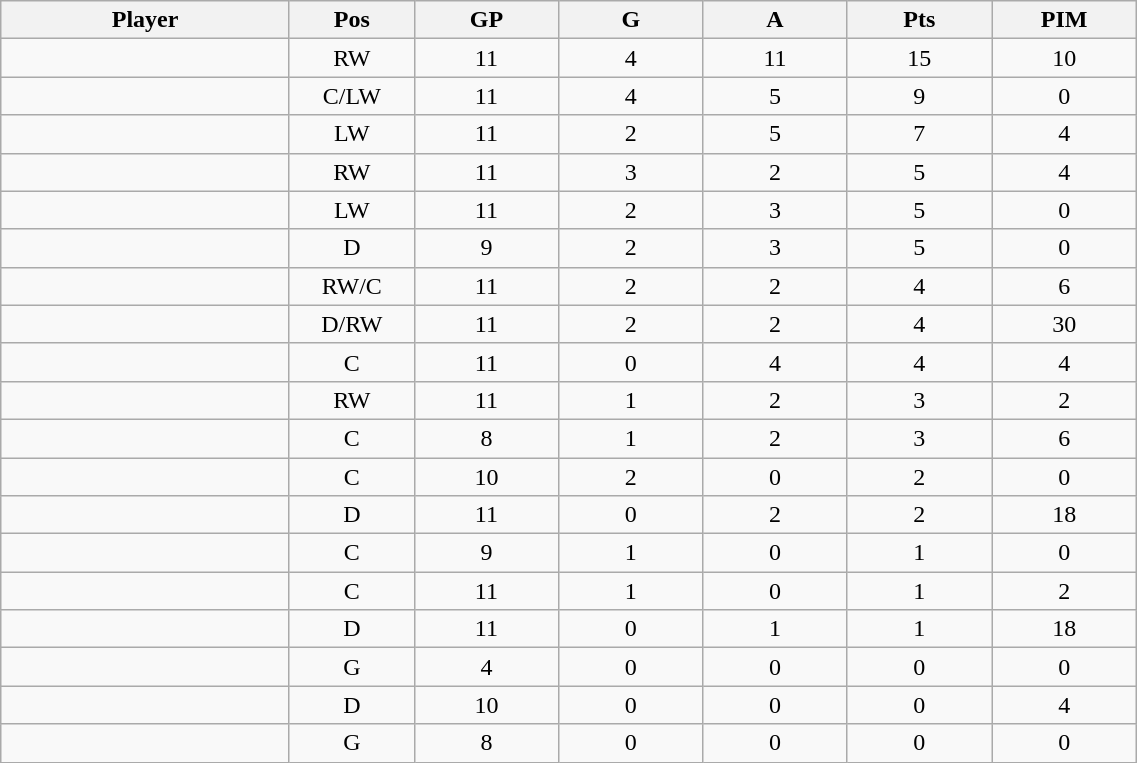<table class="wikitable sortable" width="60%">
<tr ALIGN="center">
<th bgcolor="#DDDDFF" width="10%">Player</th>
<th bgcolor="#DDDDFF" width="3%" title="Position">Pos</th>
<th bgcolor="#DDDDFF" width="5%" title="Games played">GP</th>
<th bgcolor="#DDDDFF" width="5%" title="Goals">G</th>
<th bgcolor="#DDDDFF" width="5%" title="Assists">A</th>
<th bgcolor="#DDDDFF" width="5%" title="Points">Pts</th>
<th bgcolor="#DDDDFF" width="5%" title="Penalties in Minutes">PIM</th>
</tr>
<tr align="center">
<td align="right"></td>
<td>RW</td>
<td>11</td>
<td>4</td>
<td>11</td>
<td>15</td>
<td>10</td>
</tr>
<tr align="center">
<td align="right"></td>
<td>C/LW</td>
<td>11</td>
<td>4</td>
<td>5</td>
<td>9</td>
<td>0</td>
</tr>
<tr align="center">
<td align="right"></td>
<td>LW</td>
<td>11</td>
<td>2</td>
<td>5</td>
<td>7</td>
<td>4</td>
</tr>
<tr align="center">
<td align="right"></td>
<td>RW</td>
<td>11</td>
<td>3</td>
<td>2</td>
<td>5</td>
<td>4</td>
</tr>
<tr align="center">
<td align="right"></td>
<td>LW</td>
<td>11</td>
<td>2</td>
<td>3</td>
<td>5</td>
<td>0</td>
</tr>
<tr align="center">
<td align="right"></td>
<td>D</td>
<td>9</td>
<td>2</td>
<td>3</td>
<td>5</td>
<td>0</td>
</tr>
<tr align="center">
<td align="right"></td>
<td>RW/C</td>
<td>11</td>
<td>2</td>
<td>2</td>
<td>4</td>
<td>6</td>
</tr>
<tr align="center">
<td align="right"></td>
<td>D/RW</td>
<td>11</td>
<td>2</td>
<td>2</td>
<td>4</td>
<td>30</td>
</tr>
<tr align="center">
<td align="right"></td>
<td>C</td>
<td>11</td>
<td>0</td>
<td>4</td>
<td>4</td>
<td>4</td>
</tr>
<tr align="center">
<td align="right"></td>
<td>RW</td>
<td>11</td>
<td>1</td>
<td>2</td>
<td>3</td>
<td>2</td>
</tr>
<tr align="center">
<td align="right"></td>
<td>C</td>
<td>8</td>
<td>1</td>
<td>2</td>
<td>3</td>
<td>6</td>
</tr>
<tr align="center">
<td align="right"></td>
<td>C</td>
<td>10</td>
<td>2</td>
<td>0</td>
<td>2</td>
<td>0</td>
</tr>
<tr align="center">
<td align="right"></td>
<td>D</td>
<td>11</td>
<td>0</td>
<td>2</td>
<td>2</td>
<td>18</td>
</tr>
<tr align="center">
<td align="right"></td>
<td>C</td>
<td>9</td>
<td>1</td>
<td>0</td>
<td>1</td>
<td>0</td>
</tr>
<tr align="center">
<td align="right"></td>
<td>C</td>
<td>11</td>
<td>1</td>
<td>0</td>
<td>1</td>
<td>2</td>
</tr>
<tr align="center">
<td align="right"></td>
<td>D</td>
<td>11</td>
<td>0</td>
<td>1</td>
<td>1</td>
<td>18</td>
</tr>
<tr align="center">
<td align="right"></td>
<td>G</td>
<td>4</td>
<td>0</td>
<td>0</td>
<td>0</td>
<td>0</td>
</tr>
<tr align="center">
<td align="right"></td>
<td>D</td>
<td>10</td>
<td>0</td>
<td>0</td>
<td>0</td>
<td>4</td>
</tr>
<tr align="center">
<td align="right"></td>
<td>G</td>
<td>8</td>
<td>0</td>
<td>0</td>
<td>0</td>
<td>0</td>
</tr>
</table>
